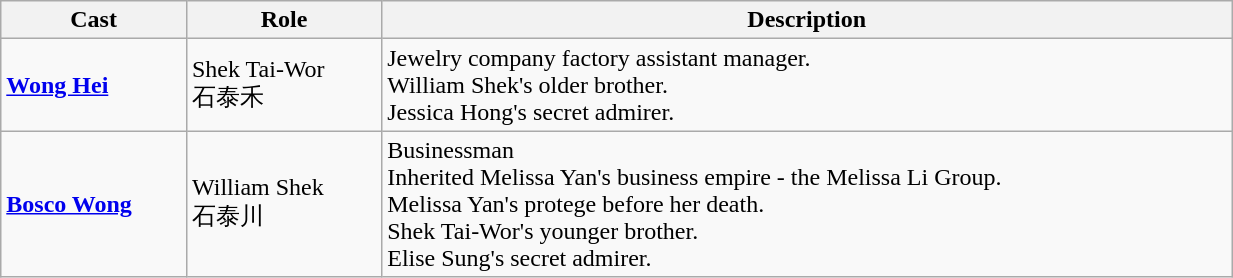<table class="wikitable" width="65%">
<tr>
<th>Cast</th>
<th>Role</th>
<th>Description</th>
</tr>
<tr>
<td><strong><a href='#'>Wong Hei</a></strong></td>
<td>Shek Tai-Wor <br> 石泰禾</td>
<td>Jewelry company factory assistant manager. <br> William Shek's older brother.<br> Jessica Hong's secret admirer.<br></td>
</tr>
<tr>
<td><strong><a href='#'>Bosco Wong</a></strong></td>
<td>William Shek <br> 石泰川</td>
<td>Businessman <br> Inherited Melissa Yan's business empire - the Melissa Li Group. <br> Melissa Yan's protege before her death. <br> Shek Tai-Wor's younger brother.<br> Elise Sung's secret admirer.</td>
</tr>
</table>
